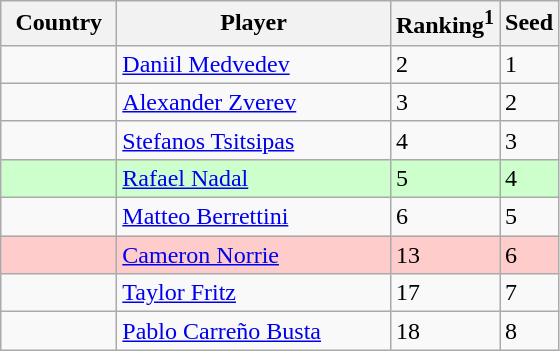<table class="sortable wikitable">
<tr>
<th width="70">Country</th>
<th width="175">Player</th>
<th>Ranking<sup>1</sup></th>
<th>Seed</th>
</tr>
<tr>
<td></td>
<td><a href='#'>Daniil Medvedev</a></td>
<td>2</td>
<td>1</td>
</tr>
<tr>
<td></td>
<td><a href='#'>Alexander Zverev</a></td>
<td>3</td>
<td>2</td>
</tr>
<tr>
<td></td>
<td><a href='#'>Stefanos Tsitsipas</a></td>
<td>4</td>
<td>3</td>
</tr>
<tr bgcolor=#cfc>
<td></td>
<td><a href='#'>Rafael Nadal</a></td>
<td>5</td>
<td>4</td>
</tr>
<tr>
<td></td>
<td><a href='#'>Matteo Berrettini</a></td>
<td>6</td>
<td>5</td>
</tr>
<tr bgcolor=#fcc>
<td></td>
<td><a href='#'>Cameron Norrie</a></td>
<td>13</td>
<td>6</td>
</tr>
<tr>
<td></td>
<td><a href='#'>Taylor Fritz</a></td>
<td>17</td>
<td>7</td>
</tr>
<tr>
<td></td>
<td><a href='#'>Pablo Carreño Busta</a></td>
<td>18</td>
<td>8</td>
</tr>
</table>
